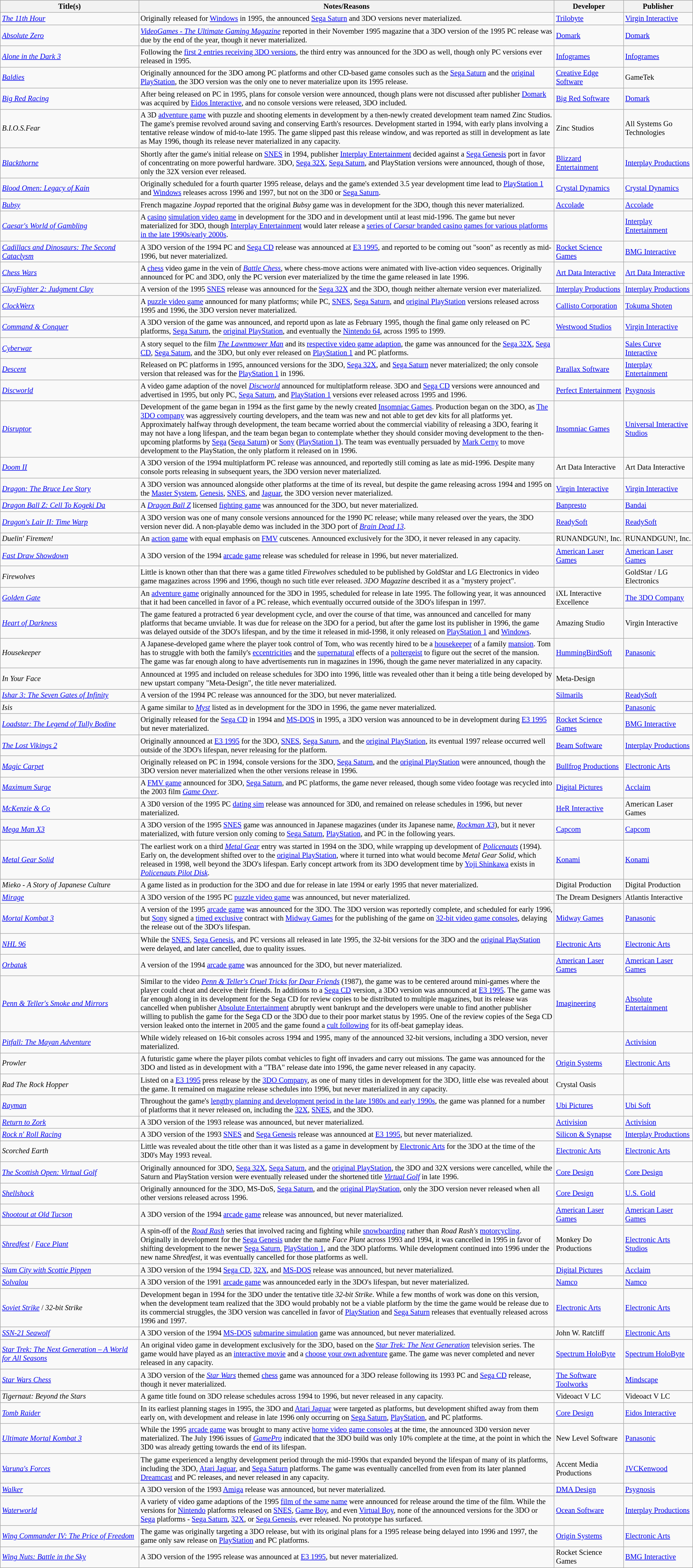<table class="wikitable sortable" id="softwarelist" style="width:100%; font-size:85%;">
<tr>
<th width=20%>Title(s)</th>
<th width=60% class="unsortable">Notes/Reasons</th>
<th width=10%>Developer</th>
<th width=10%>Publisher</th>
</tr>
<tr>
<td id="0–9"><em><a href='#'>The 11th Hour</a></em></td>
<td>Originally released for <a href='#'>Windows</a> in 1995, the announced <a href='#'>Sega Saturn</a> and 3DO versions never materialized.</td>
<td><a href='#'>Trilobyte</a></td>
<td><a href='#'>Virgin Interactive</a></td>
</tr>
<tr>
<td id="A"><em><a href='#'>Absolute Zero</a></em></td>
<td><em><a href='#'>VideoGames - The Ultimate Gaming Magazine</a></em> reported in their November 1995 magazine that a 3DO version of the 1995 PC release was due by the end of the year, though it never materialized.</td>
<td><a href='#'>Domark</a></td>
<td><a href='#'>Domark</a></td>
</tr>
<tr>
<td><em><a href='#'>Alone in the Dark 3</a></em></td>
<td>Following the <a href='#'>first 2 entries receiving 3DO versions</a>, the third entry was announced for the 3DO as well, though only PC versions ever released in 1995.</td>
<td><a href='#'>Infogrames</a></td>
<td><a href='#'>Infogrames</a></td>
</tr>
<tr>
<td id="B"><em><a href='#'>Baldies</a></em></td>
<td>Originally announced for the 3DO among PC platforms and other CD-based game consoles such as the <a href='#'>Sega Saturn</a> and the <a href='#'>original PlayStation</a>, the 3DO version was the only one to never materialize upon its 1995 release.</td>
<td><a href='#'>Creative Edge Software</a></td>
<td>GameTek</td>
</tr>
<tr>
<td><em><a href='#'>Big Red Racing</a></em></td>
<td>After being released on PC in 1995, plans for console version were announced, though plans were not discussed after publisher <a href='#'>Domark</a> was acquired by <a href='#'>Eidos Interactive</a>, and no console versions were released, 3DO included.</td>
<td><a href='#'>Big Red Software</a></td>
<td><a href='#'>Domark</a></td>
</tr>
<tr>
<td><em>B.I.O.S.Fear</em></td>
<td>A 3D <a href='#'>adventure game</a> with puzzle and shooting elements in development by a then-newly created development team named Zinc Studios. The game's premise revolved around saving and conserving Earth's resources. Development started in 1994, with early plans involving a tentative release window of mid-to-late 1995. The game slipped past this release window, and was reported as still in development as late as May 1996,  though its release never materialized in any capacity.</td>
<td>Zinc Studios</td>
<td>All Systems Go Technologies</td>
</tr>
<tr>
<td><em><a href='#'>Blackthorne</a></em></td>
<td>Shortly after the game's initial release on <a href='#'>SNES</a> in 1994, publisher <a href='#'>Interplay Entertainment</a> decided against a <a href='#'>Sega Genesis</a> port in favor of concentrating on more powerful hardware. 3DO, <a href='#'>Sega 32X</a>, <a href='#'>Sega Saturn</a>, and PlayStation versions were announced, though of those, only the 32X version ever released.</td>
<td><a href='#'>Blizzard Entertainment</a></td>
<td><a href='#'>Interplay Productions</a></td>
</tr>
<tr>
<td><em><a href='#'>Blood Omen: Legacy of Kain</a></em></td>
<td>Originally scheduled for a fourth quarter 1995 release, delays and the game's extended 3.5 year development time lead to <a href='#'>PlayStation 1</a> and <a href='#'>Windows</a> releases across 1996 and 1997, but not on the 3D0 or <a href='#'>Sega Saturn</a>.</td>
<td><a href='#'>Crystal Dynamics</a></td>
<td><a href='#'>Crystal Dynamics</a></td>
</tr>
<tr>
<td><em><a href='#'>Bubsy</a></em></td>
<td>French magazine <em>Joypad</em> reported that the original <em>Bubsy</em> game was in development for the 3DO, though this never materialized.</td>
<td><a href='#'>Accolade</a></td>
<td><a href='#'>Accolade</a></td>
</tr>
<tr>
<td id="C"><em><a href='#'>Caesar's World of Gambling</a></em></td>
<td>A <a href='#'>casino</a> <a href='#'>simulation video game</a> in development for the 3DO and in development until at least mid-1996. The game but never materialized for 3DO, though <a href='#'>Interplay Entertainment</a> would later release a <a href='#'>series of <em>Caesar</em> branded casino games for various platforms in the late 1990s/early 2000s</a>.</td>
<td></td>
<td><a href='#'>Interplay Entertainment</a></td>
</tr>
<tr>
<td><em><a href='#'>Cadillacs and Dinosaurs: The Second Cataclysm</a></em></td>
<td>A 3DO version of the 1994 PC and <a href='#'>Sega CD</a> release was announced at <a href='#'>E3 1995</a>, and reported to be coming out "soon" as recently as mid-1996, but never materialized.</td>
<td><a href='#'>Rocket Science Games</a></td>
<td><a href='#'>BMG Interactive</a></td>
</tr>
<tr>
<td><em><a href='#'>Chess Wars</a></em></td>
<td>A <a href='#'>chess</a> video game in the vein of <em><a href='#'>Battle Chess</a></em>, where chess-move actions were animated with live-action video sequences. Originally announced for PC and 3DO, only the PC version ever materialized by the time the game released in late 1996.</td>
<td><a href='#'>Art Data Interactive</a></td>
<td><a href='#'>Art Data Interactive</a></td>
</tr>
<tr>
<td><em><a href='#'>ClayFighter 2: Judgment Clay</a></em></td>
<td>A version of the 1995 <a href='#'>SNES</a> release was announced for the <a href='#'>Sega 32X</a> and the 3DO, though neither alternate version ever materialized.</td>
<td><a href='#'>Interplay Productions</a></td>
<td><a href='#'>Interplay Productions</a></td>
</tr>
<tr>
<td><em><a href='#'>ClockWerx</a></em></td>
<td>A <a href='#'>puzzle video game</a> announced for many platforms; while PC, <a href='#'>SNES</a>, <a href='#'>Sega Saturn</a>, and <a href='#'>original PlayStation</a> versions released across 1995 and 1996, the 3DO version never materialized.</td>
<td><a href='#'>Callisto Corporation</a></td>
<td><a href='#'>Tokuma Shoten</a></td>
</tr>
<tr>
<td><em><a href='#'>Command & Conquer</a></em></td>
<td>A 3DO version of the game was announced, and reportd upon as late as February 1995, though the final game only released on PC platforms, <a href='#'>Sega Saturn</a>, the <a href='#'>original PlayStation</a>, and eventually the <a href='#'>Nintendo 64</a>, across 1995 to 1999.</td>
<td><a href='#'>Westwood Studios</a></td>
<td><a href='#'>Virgin Interactive</a></td>
</tr>
<tr>
<td><em><a href='#'>Cyberwar</a></em></td>
<td>A story sequel to the film <em><a href='#'>The Lawnmower Man</a></em> and its <a href='#'>respective video game adaption</a>, the game was announced for the <a href='#'>Sega 32X</a>, <a href='#'>Sega CD</a>, <a href='#'>Sega Saturn</a>, and the 3DO, but only ever released on <a href='#'>PlayStation 1</a> and PC platforms.</td>
<td></td>
<td><a href='#'>Sales Curve Interactive</a></td>
</tr>
<tr>
<td id="D"><em><a href='#'>Descent</a></em></td>
<td>Released on PC platforms in 1995, announced versions for the 3DO, <a href='#'>Sega 32X</a>, and <a href='#'>Sega Saturn</a> never materialized; the only console version that released was for the <a href='#'>PlayStation 1</a> in 1996.</td>
<td><a href='#'>Parallax Software</a></td>
<td><a href='#'>Interplay Entertainment</a></td>
</tr>
<tr>
<td><em><a href='#'>Discworld</a></em></td>
<td>A video game adaption of the novel <em><a href='#'>Discworld</a></em> announced for multiplatform release. 3DO and <a href='#'>Sega CD</a> versions were announced and advertised in 1995, but only PC, <a href='#'>Sega Saturn</a>, and <a href='#'>PlayStation 1</a> versions ever released across 1995 and 1996.</td>
<td><a href='#'>Perfect Entertainment</a></td>
<td><a href='#'>Psygnosis</a></td>
</tr>
<tr>
<td><em><a href='#'>Disruptor</a></em></td>
<td>Development of the game began in 1994 as the first game by the newly created <a href='#'>Insomniac Games</a>. Production began on the 3DO, as <a href='#'>The 3DO company</a> was aggressively courting developers, and the team was new and not able to get dev kits for all platforms yet. Approximately halfway through development, the team became worried about the commercial viability of releasing a 3DO, fearing it may not have a long lifespan, and the team began began to contemplate whether they should consider moving development to the then-upcoming platforms by <a href='#'>Sega</a> (<a href='#'>Sega Saturn</a>) or <a href='#'>Sony</a> (<a href='#'>PlayStation 1</a>). The team was eventually persuaded by <a href='#'>Mark Cerny</a> to move development to the PlayStation, the only platform it released on in 1996.</td>
<td><a href='#'>Insomniac Games</a></td>
<td><a href='#'>Universal Interactive Studios</a></td>
</tr>
<tr>
<td><em><a href='#'>Doom II</a></em></td>
<td>A 3DO version of the 1994 multiplatform PC release was announced, and reportedly still coming as late as mid-1996. Despite many console ports releasing in subsequent years, the 3DO version never materialized.</td>
<td>Art Data Interactive</td>
<td>Art Data Interactive</td>
</tr>
<tr>
<td><em><a href='#'>Dragon: The Bruce Lee Story</a></em></td>
<td>A 3DO version was announced alongside other platforms at the time of its reveal, but despite the game releasing across 1994 and 1995 on the <a href='#'>Master System</a>, <a href='#'>Genesis</a>, <a href='#'>SNES</a>, and <a href='#'>Jaguar</a>, the 3DO version never materialized.</td>
<td><a href='#'>Virgin Interactive</a></td>
<td><a href='#'>Virgin Interactive</a></td>
</tr>
<tr>
<td><em><a href='#'>Dragon Ball Z: Cell To Kogeki Da</a></em></td>
<td>A <em><a href='#'>Dragon Ball Z</a></em> licensed <a href='#'>fighting game</a> was announced for the 3DO, but never materialized.</td>
<td><a href='#'>Banpresto</a></td>
<td><a href='#'>Bandai</a></td>
</tr>
<tr>
<td><em><a href='#'>Dragon's Lair II: Time Warp</a></em></td>
<td>A 3DO version was one of many console versions announced for the 1990 PC release; while many released over the years, the 3DO version never did. A non-playable demo was included in the 3DO port of <em><a href='#'>Brain Dead 13</a></em>.</td>
<td><a href='#'>ReadySoft</a></td>
<td><a href='#'>ReadySoft</a></td>
</tr>
<tr>
<td><em>Duelin' Firemen!</em></td>
<td>An <a href='#'>action game</a> with equal emphasis on <a href='#'>FMV</a> cutscenes. Announced exclusively for the 3DO, it never released in any capacity.</td>
<td>RUNANDGUN!, Inc.</td>
<td>RUNANDGUN!, Inc.</td>
</tr>
<tr>
<td id="F"><em><a href='#'>Fast Draw Showdown</a></em></td>
<td>A 3DO version of the 1994 <a href='#'>arcade game</a> release was scheduled for release in 1996, but never materialized.</td>
<td><a href='#'>American Laser Games</a></td>
<td><a href='#'>American Laser Games</a></td>
</tr>
<tr>
<td><em>Firewolves</em></td>
<td>Little is known other than that there was a game titled <em>Firewolves</em> scheduled to be published by GoldStar and LG Electronics in video game magazines across 1996 and 1996, though no such title ever released. <em>3DO Magazine</em> described it as a "mystery project".</td>
<td></td>
<td>GoldStar / LG Electronics</td>
</tr>
<tr>
<td><em><a href='#'>Golden Gate</a></em></td>
<td>An <a href='#'>adventure game</a> originally announced for the 3DO in 1995, scheduled for release in late 1995. The following year, it was announced that it had been cancelled in favor of a PC release, which eventually occurred outside of the 3DO's lifespan in 1997.</td>
<td>iXL Interactive Excellence</td>
<td><a href='#'>The 3DO Company</a></td>
</tr>
<tr>
<td id="H"><em><a href='#'>Heart of Darkness</a></em></td>
<td>The game featured a protracted 6 year development cycle, and over the course of that time, was announced and cancelled for many platforms that became unviable. It was due for release on the 3DO for a period, but after the game lost its publisher in 1996, the game was delayed outside of the 3DO's lifespan, and by the time it released in mid-1998, it only released on <a href='#'>PlayStation 1</a> and <a href='#'>Windows</a>.</td>
<td>Amazing Studio</td>
<td>Virgin Interactive</td>
</tr>
<tr>
<td><em>Housekeeper</em></td>
<td>A Japanese-developed game where the player took control of Tom, who was recently hired to be a <a href='#'>housekeeper</a> of a family <a href='#'>mansion</a>. Tom has to struggle with both the family's <a href='#'>eccentricities</a> and the <a href='#'>supernatural</a> effects of a <a href='#'>poltergeist</a> to figure out the secret of the mansion. The game was far enough along to have advertisements run in magazines in 1996, though the game never materialized in any capacity.</td>
<td><a href='#'>HummingBirdSoft</a></td>
<td><a href='#'>Panasonic</a></td>
</tr>
<tr>
<td><em>In Your Face</em></td>
<td>Announced at 1995 and included on release schedules for 3DO into 1996, little was revealed other than it being a title being developed by new upstart company "Meta-Design", the title never materialized.</td>
<td>Meta-Design</td>
<td></td>
</tr>
<tr>
<td><em><a href='#'>Ishar 3: The Seven Gates of Infinity</a></em></td>
<td>A version of the 1994 PC release was announced for the 3DO, but never materialized.</td>
<td><a href='#'>Silmarils</a></td>
<td><a href='#'>ReadySoft</a></td>
</tr>
<tr>
<td><em>Isis</em></td>
<td>A game similar to <em><a href='#'>Myst</a></em> listed as in development for the 3DO in 1996, the game never materialized.</td>
<td></td>
<td><a href='#'>Panasonic</a></td>
</tr>
<tr>
<td><em><a href='#'>Loadstar: The Legend of Tully Bodine</a></em></td>
<td>Originally released for the <a href='#'>Sega CD</a> in 1994 and <a href='#'>MS-DOS</a> in 1995, a 3DO version was announced to be in development during <a href='#'>E3 1995</a> but never materialized.</td>
<td><a href='#'>Rocket Science Games</a></td>
<td><a href='#'>BMG Interactive</a></td>
</tr>
<tr>
<td><em><a href='#'>The Lost Vikings 2</a></em></td>
<td>Originally announced at <a href='#'>E3 1995</a> for the 3DO, <a href='#'>SNES</a>, <a href='#'>Sega Saturn</a>, and the <a href='#'>original PlayStation</a>, its eventual 1997 release occurred well outside of the 3DO's lifespan, never releasing for the platform.</td>
<td><a href='#'>Beam Software</a></td>
<td><a href='#'>Interplay Productions</a></td>
</tr>
<tr>
<td><em><a href='#'>Magic Carpet</a></em></td>
<td>Originally released on PC in 1994, console versions for the 3DO, <a href='#'>Sega Saturn</a>, and the <a href='#'>original PlayStation</a> were announced, though the 3DO version never materialized when the other versions release in 1996.</td>
<td><a href='#'>Bullfrog Productions</a></td>
<td><a href='#'>Electronic Arts</a></td>
</tr>
<tr>
<td><em><a href='#'>Maximum Surge</a></em></td>
<td>A <a href='#'>FMV game</a> announced for 3DO, <a href='#'>Sega Saturn</a>, and PC platforms, the game never released, though some video footage was recycled into the 2003 film <em><a href='#'>Game Over</a></em>.</td>
<td><a href='#'>Digital Pictures</a></td>
<td><a href='#'>Acclaim</a></td>
</tr>
<tr>
<td><em><a href='#'>McKenzie & Co</a></em></td>
<td>A 3D0 version of the 1995 PC <a href='#'>dating sim</a> release was announced for 3D0, and remained on release schedules in 1996, but never materialized.</td>
<td><a href='#'>HeR Interactive</a></td>
<td>American Laser Games</td>
</tr>
<tr>
<td><em><a href='#'>Mega Man X3</a></em></td>
<td>A 3DO version of the 1995 <a href='#'>SNES</a> game was announced in Japanese magazines (under its Japanese name, <em><a href='#'>Rockman X3</a></em>), but it never materialized, with future version only coming to <a href='#'>Sega Saturn</a>, <a href='#'>PlayStation</a>, and PC in the following years.</td>
<td><a href='#'>Capcom</a></td>
<td><a href='#'>Capcom</a></td>
</tr>
<tr>
<td><em><a href='#'>Metal Gear Solid</a></em></td>
<td>The earliest work on a third <em><a href='#'>Metal Gear</a></em> entry was started in 1994 on the 3DO, while wrapping up development of <em><a href='#'>Policenauts</a></em> (1994). Early on, the development shifted over to the <a href='#'>original PlayStation</a>, where it turned into what would become <em>Metal Gear Solid</em>, which released in 1998, well beyond the 3DO's lifespan. Early concept artwork from its 3DO development time by <a href='#'>Yoji Shinkawa</a> exists in <em><a href='#'>Policenauts Pilot Disk</a></em>.</td>
<td><a href='#'>Konami</a></td>
<td><a href='#'>Konami</a></td>
</tr>
<tr>
<td><em>Mieko - A Story of Japanese Culture</em></td>
<td>A game listed as in production for the 3DO and due for release in late 1994 or early 1995 that never materialized.</td>
<td>Digital Production</td>
<td>Digital Production</td>
</tr>
<tr>
<td><em><a href='#'>Mirage</a></em></td>
<td>A 3DO version of the 1995 PC <a href='#'>puzzle video game</a> was announced, but never materialized.</td>
<td>The Dream Designers</td>
<td>Atlantis Interactive</td>
</tr>
<tr>
<td><em><a href='#'>Mortal Kombat 3</a></em></td>
<td>A version of the 1995 <a href='#'>arcade game</a> was announced for the 3DO. The 3DO version was reportedly complete, and scheduled for early 1996, but <a href='#'>Sony</a> signed a <a href='#'>timed exclusive</a> contract with <a href='#'>Midway Games</a> for the publishing of the game on <a href='#'>32-bit video game consoles</a>, delaying the release out of the 3DO's lifespan.</td>
<td><a href='#'>Midway Games</a></td>
<td><a href='#'>Panasonic</a></td>
</tr>
<tr>
<td><em><a href='#'>NHL 96</a></em></td>
<td>While the <a href='#'>SNES</a>, <a href='#'>Sega Genesis</a>, and PC versions all released in late 1995, the 32-bit versions for the 3DO and the <a href='#'>original PlayStation</a> were delayed, and later cancelled, due to quality issues.</td>
<td><a href='#'>Electronic Arts</a></td>
<td><a href='#'>Electronic Arts</a></td>
</tr>
<tr>
<td><em><a href='#'>Orbatak</a></em></td>
<td>A version of the 1994 <a href='#'>arcade game</a> was announced for the 3DO, but never materialized.</td>
<td><a href='#'>American Laser Games</a></td>
<td><a href='#'>American Laser Games</a></td>
</tr>
<tr>
<td><em><a href='#'>Penn & Teller's Smoke and Mirrors</a></em></td>
<td>Similar to the video <em><a href='#'>Penn & Teller's Cruel Tricks for Dear Friends</a></em> (1987), the game was to be centered around mini-games where the player could cheat and deceive their friends. In additions to a <a href='#'>Sega CD</a> version, a 3DO version was announced at <a href='#'>E3 1995</a>. The game was far enough along in its development for the Sega CD for review copies to be distributed to multiple magazines, but its release was cancelled when publisher <a href='#'>Absolute Entertainment</a> abruptly went bankrupt and the developers were unable to find another publisher willing to publish the game for the Sega CD or the 3DO due to their poor market status by 1995. One of the review copies of the Sega CD version leaked onto the internet in 2005 and the game found a <a href='#'>cult following</a> for its off-beat gameplay ideas.</td>
<td><a href='#'>Imagineering</a></td>
<td><a href='#'>Absolute Entertainment</a></td>
</tr>
<tr>
<td><em><a href='#'>Pitfall: The Mayan Adventure</a></em></td>
<td>While widely released on 16-bit consoles across 1994 and 1995, many of the announced 32-bit versions, including a 3DO version, never materialized.</td>
<td></td>
<td><a href='#'>Activision</a></td>
</tr>
<tr>
<td><em>Prowler</em></td>
<td>A futuristic game where the player pilots combat vehicles to fight off invaders and carry out missions. The game was announced for the 3DO and listed as in development with a "TBA" release date into 1996, the game never released in any capacity.</td>
<td><a href='#'>Origin Systems</a></td>
<td><a href='#'>Electronic Arts</a></td>
</tr>
<tr>
<td><em>Rad The Rock Hopper</em></td>
<td>Listed on a <a href='#'>E3 1995</a> press release by the <a href='#'>3DO Company</a>, as one of many titles in development for the 3DO, little else was revealed about the game. It remained on magazine release schedules into 1996, but never materialized in any capacity.</td>
<td>Crystal Oasis</td>
<td></td>
</tr>
<tr>
<td><em><a href='#'>Rayman</a></em></td>
<td>Throughout the game's <a href='#'>lengthy planning and development period in the late 1980s and early 1990s</a>, the game was planned for a number of platforms that it never released on, including the <a href='#'>32X</a>, <a href='#'>SNES</a>, and the 3DO.</td>
<td><a href='#'>Ubi Pictures</a></td>
<td><a href='#'>Ubi Soft</a></td>
</tr>
<tr>
<td><em><a href='#'>Return to Zork</a></em></td>
<td>A 3DO version of the 1993 release was announced, but never materialized.</td>
<td><a href='#'>Activision</a></td>
<td><a href='#'>Activision</a></td>
</tr>
<tr>
<td><em><a href='#'>Rock n' Roll Racing</a></em></td>
<td>A 3DO version of the 1993 <a href='#'>SNES</a> and <a href='#'>Sega Genesis</a> release was announced at <a href='#'>E3 1995</a>, but never materialized.</td>
<td><a href='#'>Silicon & Synapse</a></td>
<td><a href='#'>Interplay Productions</a></td>
</tr>
<tr>
<td><em>Scorched Earth</em></td>
<td>Little was revealed about the title other than it was listed as a game in development by <a href='#'>Electronic Arts</a> for the 3DO at the time of the 3D0's May 1993 reveal.</td>
<td><a href='#'>Electronic Arts</a></td>
<td><a href='#'>Electronic Arts</a></td>
</tr>
<tr>
<td><em><a href='#'>The Scottish Open: Virtual Golf</a></em></td>
<td>Originally announced for 3DO, <a href='#'>Sega 32X</a>, <a href='#'>Sega Saturn</a>, and the <a href='#'>original PlayStation</a>, the 3DO and 32X versions were cancelled, while the Saturn and PlayStation version were eventually released under the shortened title <em><a href='#'>Virtual Golf</a></em> in late 1996.</td>
<td><a href='#'>Core Design</a></td>
<td><a href='#'>Core Design</a></td>
</tr>
<tr>
<td><em><a href='#'>Shellshock</a></em></td>
<td>Originally announced for the 3DO, MS-DoS, <a href='#'>Sega Saturn</a>, and the <a href='#'>original PlayStation</a>, only the 3DO version never released when all other versions released across 1996.</td>
<td><a href='#'>Core Design</a></td>
<td><a href='#'>U.S. Gold</a></td>
</tr>
<tr>
<td><em><a href='#'>Shootout at Old Tucson</a></em></td>
<td>A 3DO version of the 1994 <a href='#'>arcade game</a> release was announced, but never materialized.</td>
<td><a href='#'>American Laser Games</a></td>
<td><a href='#'>American Laser Games</a></td>
</tr>
<tr>
<td><em><a href='#'>Shredfest</a></em> / <em><a href='#'>Face Plant</a></em></td>
<td>A spin-off of the <em><a href='#'>Road Rash</a></em> series that involved racing and fighting while <a href='#'>snowboarding</a> rather than <em>Road Rash's</em> <a href='#'>motorcycling</a>. Originally in development for the <a href='#'>Sega Genesis</a> under the name <em>Face Plant</em> across 1993 and 1994, it was cancelled in 1995 in favor of shifting development to the newer <a href='#'>Sega Saturn</a>, <a href='#'>PlayStation 1</a>, and the 3DO platforms. While development continued into 1996 under the new name <em>Shredfest</em>, it was eventually cancelled for those platforms as well.</td>
<td>Monkey Do Productions</td>
<td><a href='#'>Electronic Arts Studios</a></td>
</tr>
<tr>
<td><em><a href='#'>Slam City with Scottie Pippen</a></em></td>
<td>A 3DO version of the 1994 <a href='#'>Sega CD</a>, <a href='#'>32X</a>, and <a href='#'>MS-DOS</a> release was announced, but never materialized.</td>
<td><a href='#'>Digital Pictures</a></td>
<td><a href='#'>Acclaim</a></td>
</tr>
<tr>
<td><em><a href='#'>Solvalou</a></em></td>
<td>A 3DO version of the 1991 <a href='#'>arcade game</a> was announceded early in the 3DO's lifespan, but never materialized.</td>
<td><a href='#'>Namco</a></td>
<td><a href='#'>Namco</a></td>
</tr>
<tr>
<td><em><a href='#'>Soviet Strike</a></em> / <em>32-bit Strike</em></td>
<td>Development began in 1994 for the 3DO under the tentative title <em>32-bit Strike</em>. While a few months of work was done on this version, when the development team realized that the 3DO would probably not be a viable platform by the time the game would be release due to its commercial struggles, the 3DO version was cancelled in favor of <a href='#'>PlayStation</a> and <a href='#'>Sega Saturn</a> releases that eventually released across 1996 and 1997.</td>
<td><a href='#'>Electronic Arts</a></td>
<td><a href='#'>Electronic Arts</a></td>
</tr>
<tr>
<td><em><a href='#'>SSN-21 Seawolf</a></em></td>
<td>A 3DO version of the 1994 <a href='#'>MS-DOS</a> <a href='#'>submarine simulation</a> game was announced, but never materialized.</td>
<td>John W. Ratcliff</td>
<td><a href='#'>Electronic Arts</a></td>
</tr>
<tr>
<td><em><a href='#'>Star Trek: The Next Generation – A World for All Seasons</a></em></td>
<td>An original video game in development exclusively for the 3DO, based on the <em><a href='#'>Star Trek: The Next Generation</a></em> television series. The game would have played as an <a href='#'>interactive movie</a> and a <a href='#'>choose your own adventure</a> game. The game was never completed and never released in any capacity.</td>
<td><a href='#'>Spectrum HoloByte</a></td>
<td><a href='#'>Spectrum HoloByte</a></td>
</tr>
<tr>
<td><em><a href='#'>Star Wars Chess</a></em></td>
<td>A 3DO version of the <em><a href='#'>Star Wars</a></em> themed <a href='#'>chess</a> game was announced for a 3DO release following its 1993 PC and <a href='#'>Sega CD</a> release, though it never materialized.</td>
<td><a href='#'>The Software Toolworks</a></td>
<td><a href='#'>Mindscape</a></td>
</tr>
<tr>
<td id="T"><em>Tigernaut: Beyond the Stars</em></td>
<td>A game title found on 3DO release schedules across 1994 to 1996, but never released in any capacity.</td>
<td>Videoact V LC</td>
<td>Videoact V LC</td>
</tr>
<tr>
<td><em><a href='#'>Tomb Raider</a></em></td>
<td>In its earliest planning stages in 1995, the 3DO and <a href='#'>Atari Jaguar</a> were targeted as platforms, but development shifted away from them early on, with development and release in late 1996 only occurring on <a href='#'>Sega Saturn</a>, <a href='#'>PlayStation</a>, and PC platforms.</td>
<td><a href='#'>Core Design</a></td>
<td><a href='#'>Eidos Interactive</a></td>
</tr>
<tr>
<td id="U"><em><a href='#'>Ultimate Mortal Kombat 3</a></em></td>
<td>While the 1995 <a href='#'>arcade game</a> was brought to many active <a href='#'>home video game consoles</a> at the time, the announced 3D0 version never materialized. The July 1996 issues of <em><a href='#'>GamePro</a></em> indicated that the 3DO build was only 10% complete at the time, at the point in which the 3D0 was already getting towards the end of its lifespan.</td>
<td>New Level Software</td>
<td><a href='#'>Panasonic</a></td>
</tr>
<tr>
<td id="V"><em><a href='#'>Varuna's Forces</a></em></td>
<td>The game experienced a lengthy development period through the mid-1990s that expanded beyond the lifespan of many of its platforms, including  the 3DO, <a href='#'>Atari Jaguar</a>, and <a href='#'>Sega Saturn</a> platforms. The game was eventually cancelled from even from its later planned <a href='#'>Dreamcast</a> and PC releases, and never released in any capacity.</td>
<td>Accent Media Productions</td>
<td><a href='#'>JVCKenwood</a></td>
</tr>
<tr>
<td id="W"><em><a href='#'>Walker</a></em></td>
<td>A 3DO version of the 1993 <a href='#'>Amiga</a> release was announced, but never materialized.</td>
<td><a href='#'>DMA Design</a></td>
<td><a href='#'>Psygnosis</a></td>
</tr>
<tr>
<td><em><a href='#'>Waterworld</a></em></td>
<td>A variety of video game adaptions of the 1995 <a href='#'>film of the same name</a> were announced for release around the time of the film. While the versions for <a href='#'>Nintendo</a> platforms released on <a href='#'>SNES</a>, <a href='#'>Game Boy</a>, and even <a href='#'>Virtual Boy</a>, none of the announced versions for the 3DO or <a href='#'>Sega</a> platforms - <a href='#'>Sega Saturn</a>, <a href='#'>32X</a>, or <a href='#'>Sega Genesis</a>, ever released. No prototype has surfaced.</td>
<td><a href='#'>Ocean Software</a></td>
<td><a href='#'>Interplay Productions</a></td>
</tr>
<tr>
<td><em><a href='#'>Wing Commander IV: The Price of Freedom</a></em></td>
<td>The game was originally targeting a 3DO release, but with its original plans for a 1995 release being delayed into 1996 and 1997, the game only saw release on <a href='#'>PlayStation</a> and PC platforms.</td>
<td><a href='#'>Origin Systems</a></td>
<td><a href='#'>Electronic Arts</a></td>
</tr>
<tr>
<td><em><a href='#'>Wing Nuts: Battle in the Sky</a></em></td>
<td>A 3DO version of the 1995 release was announced at <a href='#'>E3 1995</a>, but never materialized.</td>
<td>Rocket Science Games</td>
<td><a href='#'>BMG Interactive</a></td>
</tr>
</table>
